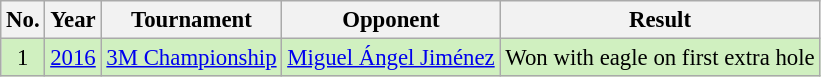<table class="wikitable" style="font-size:95%;">
<tr>
<th>No.</th>
<th>Year</th>
<th>Tournament</th>
<th>Opponent</th>
<th>Result</th>
</tr>
<tr style="background:#D0F0C0;">
<td align=center>1</td>
<td><a href='#'>2016</a></td>
<td><a href='#'>3M Championship</a></td>
<td> <a href='#'>Miguel Ángel Jiménez</a></td>
<td>Won with eagle on first extra hole</td>
</tr>
</table>
